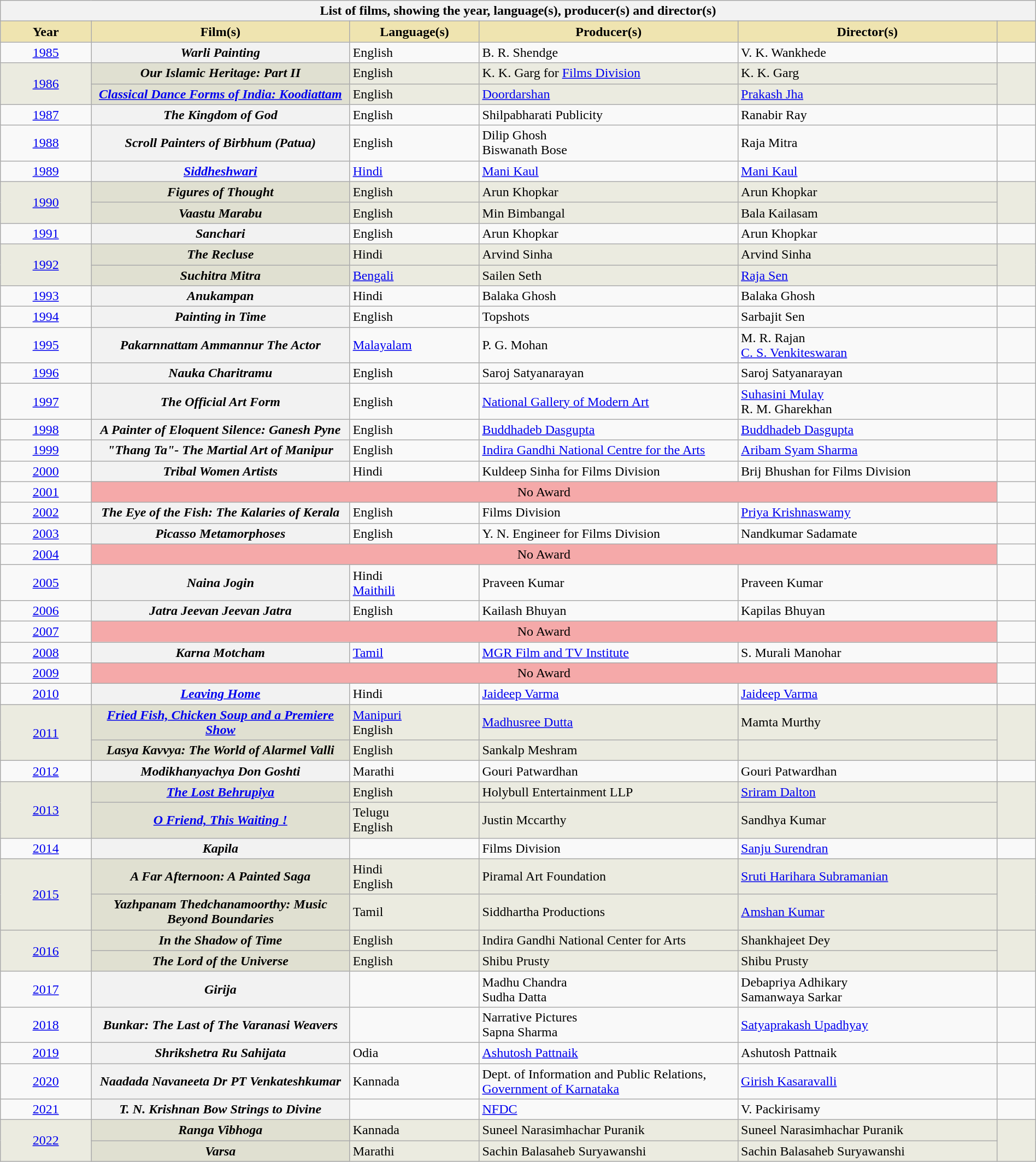<table class="wikitable sortable plainrowheaders" style="width:100%">
<tr>
<th colspan="6">List of films, showing the year, language(s), producer(s) and director(s)</th>
</tr>
<tr>
<th scope="col" style="background-color:#EFE4B0;width:7%;">Year</th>
<th scope="col" style="background-color:#EFE4B0;width:20%;">Film(s)</th>
<th scope="col" style="background-color:#EFE4B0;width:10%;">Language(s)</th>
<th scope="col" style="background-color:#EFE4B0;width:20%;">Producer(s)</th>
<th scope="col" style="background-color:#EFE4B0;width:20%;">Director(s)</th>
<th scope="col" style="background-color:#EFE4B0;width:3%;" class="unsortable"></th>
</tr>
<tr>
<td align="center"><a href='#'>1985<br></a></td>
<th scope="row"><em>Warli Painting</em></th>
<td>English</td>
<td>B. R. Shendge</td>
<td>V. K. Wankhede</td>
<td align="center"></td>
</tr>
<tr style="background-color:#EBEBE0">
<td align="center" rowspan="2"><a href='#'>1986<br></a></td>
<th scope="row" style="background-color:#E0E0D1"><em>Our Islamic Heritage: Part II</em></th>
<td>English</td>
<td>K. K. Garg for <a href='#'>Films Division</a></td>
<td>K. K. Garg</td>
<td align="center" rowspan="2"></td>
</tr>
<tr style="background-color:#EBEBE0">
<th scope="row" style="background-color:#E0E0D1"><em><a href='#'>Classical Dance Forms of India: Koodiattam</a></em></th>
<td>English</td>
<td><a href='#'>Doordarshan</a></td>
<td><a href='#'>Prakash Jha</a></td>
</tr>
<tr>
<td align="center"><a href='#'>1987<br></a></td>
<th scope="row"><em>The Kingdom of God</em></th>
<td>English</td>
<td>Shilpabharati Publicity</td>
<td>Ranabir Ray</td>
<td align="center"></td>
</tr>
<tr>
<td align="center"><a href='#'>1988<br></a></td>
<th scope="row"><em>Scroll Painters of Birbhum (Patua)</em></th>
<td>English</td>
<td>Dilip Ghosh<br>Biswanath Bose</td>
<td>Raja Mitra</td>
<td align="center"></td>
</tr>
<tr>
<td align="center"><a href='#'>1989<br></a></td>
<th scope="row"><em><a href='#'>Siddheshwari</a></em></th>
<td><a href='#'>Hindi</a></td>
<td><a href='#'>Mani Kaul</a></td>
<td><a href='#'>Mani Kaul</a></td>
<td align="center"></td>
</tr>
<tr style="background-color:#EBEBE0">
<td align="center" rowspan="2"><a href='#'>1990<br></a></td>
<th scope="row" style="background-color:#E0E0D1"><em>Figures of Thought</em></th>
<td>English</td>
<td>Arun Khopkar</td>
<td>Arun Khopkar</td>
<td align="center" rowspan="2"></td>
</tr>
<tr style="background-color:#EBEBE0">
<th scope="row" style="background-color:#E0E0D1"><em>Vaastu Marabu</em></th>
<td>English</td>
<td>Min Bimbangal</td>
<td>Bala Kailasam</td>
</tr>
<tr>
<td align="center"><a href='#'>1991<br></a></td>
<th scope="row"><em>Sanchari</em></th>
<td>English</td>
<td>Arun Khopkar</td>
<td>Arun Khopkar</td>
<td align="center"></td>
</tr>
<tr style="background-color:#EBEBE0">
<td align="center" rowspan="2"><a href='#'>1992<br></a></td>
<th scope="row" style="background-color:#E0E0D1"><em>The Recluse</em></th>
<td>Hindi</td>
<td>Arvind Sinha</td>
<td>Arvind Sinha</td>
<td align="center" rowspan="2"></td>
</tr>
<tr style="background-color:#EBEBE0">
<th scope="row" style="background-color:#E0E0D1"><em>Suchitra Mitra</em></th>
<td><a href='#'>Bengali</a></td>
<td>Sailen Seth</td>
<td><a href='#'>Raja Sen</a></td>
</tr>
<tr>
<td align="center"><a href='#'>1993<br></a></td>
<th scope="row"><em>Anukampan</em></th>
<td>Hindi</td>
<td>Balaka Ghosh</td>
<td>Balaka Ghosh</td>
<td align="center"></td>
</tr>
<tr>
<td align="center"><a href='#'>1994<br></a></td>
<th scope="row"><em>Painting in Time</em></th>
<td>English</td>
<td>Topshots</td>
<td>Sarbajit Sen</td>
<td align="center"></td>
</tr>
<tr>
<td align="center"><a href='#'>1995<br></a></td>
<th scope="row"><em>Pakarnnattam Ammannur The Actor</em></th>
<td><a href='#'>Malayalam</a></td>
<td>P. G. Mohan</td>
<td>M. R. Rajan<br><a href='#'>C. S. Venkiteswaran</a></td>
<td align="center"></td>
</tr>
<tr>
<td align="center"><a href='#'>1996<br></a></td>
<th scope="row"><em>Nauka Charitramu</em></th>
<td>English</td>
<td>Saroj Satyanarayan</td>
<td>Saroj Satyanarayan</td>
<td align="center"></td>
</tr>
<tr>
<td align="center"><a href='#'>1997<br></a></td>
<th scope="row"><em>The Official Art Form</em></th>
<td>English</td>
<td><a href='#'>National Gallery of Modern Art</a></td>
<td><a href='#'>Suhasini Mulay</a><br>R. M. Gharekhan</td>
<td align="center"></td>
</tr>
<tr>
<td align="center"><a href='#'>1998<br></a></td>
<th scope="row"><em>A Painter of Eloquent Silence: Ganesh Pyne</em></th>
<td>English</td>
<td><a href='#'>Buddhadeb Dasgupta</a></td>
<td><a href='#'>Buddhadeb Dasgupta</a></td>
<td align="center"></td>
</tr>
<tr>
<td align="center"><a href='#'>1999<br></a></td>
<th scope="row"><em>"Thang Ta"- The Martial Art of Manipur</em></th>
<td>English</td>
<td><a href='#'>Indira Gandhi National Centre for the Arts</a></td>
<td><a href='#'>Aribam Syam Sharma</a></td>
<td align="center"></td>
</tr>
<tr>
<td align="center"><a href='#'>2000<br></a></td>
<th scope="row"><em>Tribal Women Artists</em></th>
<td>Hindi</td>
<td>Kuldeep Sinha for Films Division</td>
<td>Brij Bhushan for Films Division</td>
<td align="center"></td>
</tr>
<tr>
<td align="center"><a href='#'>2001<br></a></td>
<td colspan="4" bgcolor="#F5A9A9" align="center">No Award</td>
<td align="center"></td>
</tr>
<tr>
<td align="center"><a href='#'>2002<br></a></td>
<th scope="row"><em>The Eye of the Fish: The Kalaries of Kerala</em></th>
<td>English</td>
<td>Films Division</td>
<td><a href='#'>Priya Krishnaswamy</a></td>
<td align="center"></td>
</tr>
<tr>
<td align="center"><a href='#'>2003<br></a></td>
<th scope="row"><em>Picasso Metamorphoses</em></th>
<td>English</td>
<td>Y. N. Engineer for Films Division</td>
<td>Nandkumar Sadamate</td>
<td align="center"></td>
</tr>
<tr>
<td align="center"><a href='#'>2004<br></a></td>
<td colspan="4" bgcolor="#F5A9A9" align="center">No Award</td>
<td align="center"></td>
</tr>
<tr>
<td align="center"><a href='#'>2005<br></a></td>
<th scope="row"><em>Naina Jogin</em></th>
<td>Hindi<br><a href='#'>Maithili</a></td>
<td>Praveen Kumar</td>
<td>Praveen Kumar</td>
<td align="center"></td>
</tr>
<tr>
<td align="center"><a href='#'>2006<br></a></td>
<th scope="row"><em>Jatra Jeevan Jeevan Jatra</em></th>
<td>English</td>
<td>Kailash Bhuyan</td>
<td>Kapilas Bhuyan</td>
<td align="center"></td>
</tr>
<tr>
<td align="center"><a href='#'>2007<br></a></td>
<td colspan="4" bgcolor="#F5A9A9" align="center">No Award</td>
<td align="center"></td>
</tr>
<tr>
<td align="center"><a href='#'>2008<br></a></td>
<th scope="row"><em>Karna Motcham</em></th>
<td><a href='#'>Tamil</a></td>
<td><a href='#'>MGR Film and TV Institute</a></td>
<td>S. Murali Manohar</td>
<td align="center"></td>
</tr>
<tr>
<td align="center"><a href='#'>2009<br></a></td>
<td colspan="4" bgcolor="#F5A9A9" align="center">No Award</td>
<td align="center"></td>
</tr>
<tr>
<td align="center"><a href='#'>2010<br></a></td>
<th scope="row"><em><a href='#'>Leaving Home</a></em></th>
<td>Hindi</td>
<td><a href='#'>Jaideep Varma</a></td>
<td><a href='#'>Jaideep Varma</a></td>
<td align="center"></td>
</tr>
<tr style="background-color:#EBEBE0">
<td align="center" rowspan="2"><a href='#'>2011<br></a></td>
<th scope="row" style="background-color:#E0E0D1"><em><a href='#'>Fried Fish, Chicken Soup and a Premiere Show</a></em></th>
<td><a href='#'>Manipuri</a><br>English</td>
<td><a href='#'>Madhusree Dutta</a></td>
<td>Mamta Murthy</td>
<td align="center" rowspan="2"></td>
</tr>
<tr style="background-color:#EBEBE0">
<th scope="row" style="background-color:#E0E0D1"><em>Lasya Kavvya: The World of Alarmel Valli</em></th>
<td>English</td>
<td>Sankalp Meshram</td>
<td></td>
</tr>
<tr>
<td align="center"><a href='#'>2012<br></a></td>
<th scope="row"><em>Modikhanyachya Don Goshti</em></th>
<td>Marathi</td>
<td>Gouri Patwardhan</td>
<td>Gouri Patwardhan</td>
<td align="center"></td>
</tr>
<tr style="background-color:#EBEBE0">
<td align="center" rowspan="2"><a href='#'>2013<br></a></td>
<th scope="row" style="background-color:#E0E0D1"><em><a href='#'>The Lost Behrupiya</a></em></th>
<td>English</td>
<td>Holybull Entertainment LLP</td>
<td><a href='#'>Sriram Dalton</a></td>
<td align="center" rowspan="2"></td>
</tr>
<tr style="background-color:#EBEBE0">
<th scope="row" style="background-color:#E0E0D1"><em><a href='#'>O Friend, This Waiting !</a></em></th>
<td>Telugu<br>English</td>
<td>Justin Mccarthy</td>
<td>Sandhya Kumar</td>
</tr>
<tr>
<td align="center"><a href='#'>2014<br></a></td>
<th scope="row"><em>Kapila</em></th>
<td></td>
<td>Films Division</td>
<td><a href='#'>Sanju Surendran</a></td>
<td align="center"></td>
</tr>
<tr style="background-color:#EBEBE0">
<td align="center" rowspan="2"><a href='#'>2015<br></a></td>
<th scope="row" style="background-color:#E0E0D1"><em>A Far Afternoon: A Painted Saga</em></th>
<td>Hindi<br>English</td>
<td>Piramal Art Foundation</td>
<td><a href='#'>Sruti Harihara Subramanian</a></td>
<td align="center" rowspan="2"></td>
</tr>
<tr style="background-color:#EBEBE0">
<th scope="row" style="background-color:#E0E0D1"><em>Yazhpanam Thedchanamoorthy: Music Beyond Boundaries</em></th>
<td>Tamil</td>
<td>Siddhartha Productions</td>
<td><a href='#'>Amshan Kumar</a></td>
</tr>
<tr style="background-color:#EBEBE0">
<td align="center" rowspan="2"><a href='#'>2016<br></a></td>
<th scope="row" style="background-color:#E0E0D1"><em>In the Shadow of Time</em></th>
<td>English</td>
<td>Indira Gandhi National Center for Arts</td>
<td>Shankhajeet Dey</td>
<td align="center" rowspan="2"></td>
</tr>
<tr style="background-color:#EBEBE0">
<th scope="row" style="background-color:#E0E0D1"><em>The Lord of the Universe</em></th>
<td>English</td>
<td>Shibu Prusty</td>
<td>Shibu Prusty</td>
</tr>
<tr>
<td align="center"><a href='#'>2017<br></a></td>
<th scope="row"><em>Girija</em></th>
<td></td>
<td>Madhu Chandra<br>Sudha Datta</td>
<td>Debapriya Adhikary<br>Samanwaya Sarkar</td>
<td align="center"></td>
</tr>
<tr>
<td align="center"><a href='#'>2018<br></a></td>
<th scope="row"><em>Bunkar: The Last of The Varanasi Weavers</em></th>
<td></td>
<td> Narrative Pictures<br>Sapna Sharma</td>
<td><a href='#'>Satyaprakash Upadhyay</a></td>
<td align="center"></td>
</tr>
<tr>
<td align="center"><a href='#'>2019<br></a></td>
<th scope="row"><em>Shrikshetra Ru Sahijata</em></th>
<td>Odia</td>
<td><a href='#'>Ashutosh Pattnaik</a></td>
<td>Ashutosh Pattnaik</td>
<td align="center"></td>
</tr>
<tr>
<td align="center"><a href='#'>2020<br></a></td>
<th scope="row"><em>Naadada Navaneeta Dr PT Venkateshkumar</em></th>
<td>Kannada</td>
<td>Dept. of Information and Public Relations, <a href='#'>Government of Karnataka</a></td>
<td><a href='#'>Girish Kasaravalli</a></td>
<td align="center"></td>
</tr>
<tr>
<td align="center"><a href='#'>2021<br></a></td>
<th scope="row"><em>T.</em> <em>N. Krishnan Bow Strings to Divine</em></th>
<td></td>
<td><a href='#'>NFDC</a></td>
<td>V. Packirisamy</td>
<td align="center"></td>
</tr>
<tr style="background-color:#EBEBE0">
<td rowspan="2"  align="center"><a href='#'>2022<br></a></td>
<th scope="row" style="background-color:#E0E0D1"><em>Ranga Vibhoga</em></th>
<td>Kannada</td>
<td>Suneel Narasimhachar Puranik</td>
<td>Suneel Narasimhachar Puranik</td>
<td rowspan="2"  align="center"></td>
</tr>
<tr style="background-color:#EBEBE0">
<th scope="row" style="background-color:#E0E0D1"><em>Varsa</em></th>
<td>Marathi</td>
<td>Sachin Balasaheb Suryawanshi</td>
<td>Sachin Balasaheb Suryawanshi</td>
</tr>
</table>
